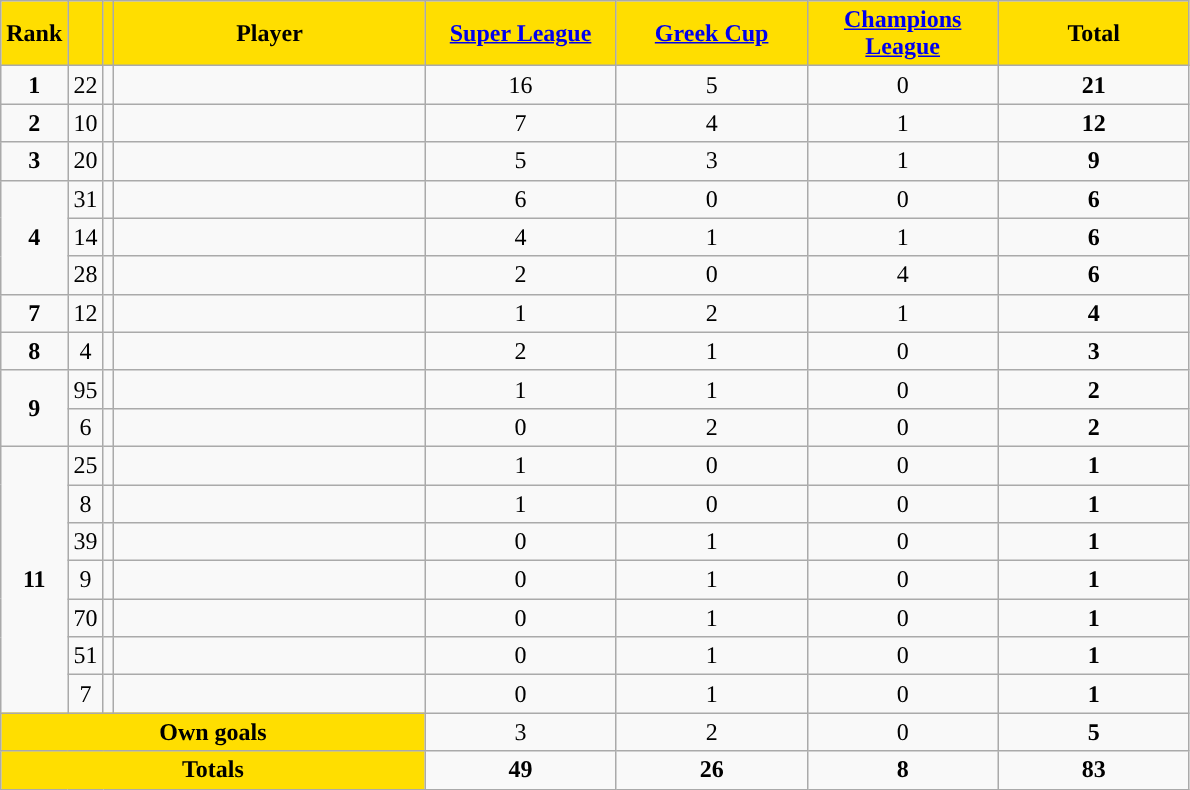<table class="wikitable sortable" style="text-align: center">
<tr>
<th style="background:#FFDE00">Rank</th>
<th style="background:#FFDE00"></th>
<th style="background:#FFDE00"></th>
<th width=200 style="background:#FFDE00">Player</th>
<th width=120 style="background:#FFDE00"><a href='#'>Super League</a></th>
<th width=120 style="background:#FFDE00"><a href='#'>Greek Cup</a></th>
<th width=120 style="background:#FFDE00"><a href='#'>Champions League</a></th>
<th width=120 style="background:#FFDE00">Total</th>
</tr>
<tr>
<td><strong>1</strong></td>
<td>22</td>
<td></td>
<td align=left></td>
<td>16</td>
<td>5</td>
<td>0</td>
<td><strong>21</strong></td>
</tr>
<tr>
<td><strong>2</strong></td>
<td>10</td>
<td></td>
<td align=left></td>
<td>7</td>
<td>4</td>
<td>1</td>
<td><strong>12</strong></td>
</tr>
<tr>
<td><strong>3</strong></td>
<td>20</td>
<td></td>
<td align=left></td>
<td>5</td>
<td>3</td>
<td>1</td>
<td><strong>9</strong></td>
</tr>
<tr>
<td rowspan=3><strong>4</strong></td>
<td>31</td>
<td></td>
<td align=left></td>
<td>6</td>
<td>0</td>
<td>0</td>
<td><strong>6</strong></td>
</tr>
<tr>
<td>14</td>
<td></td>
<td align=left></td>
<td>4</td>
<td>1</td>
<td>1</td>
<td><strong>6</strong></td>
</tr>
<tr>
<td>28</td>
<td></td>
<td align=left></td>
<td>2</td>
<td>0</td>
<td>4</td>
<td><strong>6</strong></td>
</tr>
<tr>
<td><strong>7</strong></td>
<td>12</td>
<td></td>
<td align=left></td>
<td>1</td>
<td>2</td>
<td>1</td>
<td><strong>4</strong></td>
</tr>
<tr>
<td><strong>8</strong></td>
<td>4</td>
<td></td>
<td align=left></td>
<td>2</td>
<td>1</td>
<td>0</td>
<td><strong>3</strong></td>
</tr>
<tr>
<td rowspan=2><strong>9</strong></td>
<td>95</td>
<td></td>
<td align=left></td>
<td>1</td>
<td>1</td>
<td>0</td>
<td><strong>2</strong></td>
</tr>
<tr>
<td>6</td>
<td></td>
<td align=left></td>
<td>0</td>
<td>2</td>
<td>0</td>
<td><strong>2</strong></td>
</tr>
<tr>
<td rowspan=7><strong>11</strong></td>
<td>25</td>
<td></td>
<td align=left></td>
<td>1</td>
<td>0</td>
<td>0</td>
<td><strong>1</strong></td>
</tr>
<tr>
<td>8</td>
<td></td>
<td align=left></td>
<td>1</td>
<td>0</td>
<td>0</td>
<td><strong>1</strong></td>
</tr>
<tr>
<td>39</td>
<td></td>
<td align=left></td>
<td>0</td>
<td>1</td>
<td>0</td>
<td><strong>1</strong></td>
</tr>
<tr>
<td>9</td>
<td></td>
<td align=left></td>
<td>0</td>
<td>1</td>
<td>0</td>
<td><strong>1</strong></td>
</tr>
<tr>
<td>70</td>
<td></td>
<td align=left></td>
<td>0</td>
<td>1</td>
<td>0</td>
<td><strong>1</strong></td>
</tr>
<tr>
<td>51</td>
<td></td>
<td align=left></td>
<td>0</td>
<td>1</td>
<td>0</td>
<td><strong>1</strong></td>
</tr>
<tr>
<td>7</td>
<td></td>
<td align=left></td>
<td>0</td>
<td>1</td>
<td>0</td>
<td><strong>1</strong></td>
</tr>
<tr class="sortbottom">
<td colspan=4 style="background:#FFDE00"><strong>Own goals</strong></td>
<td>3</td>
<td>2</td>
<td>0</td>
<td><strong>5</strong></td>
</tr>
<tr class="sortbottom">
<th colspan=4 style="background:#FFDE00"><strong>Totals</strong></th>
<td><strong>49</strong></td>
<td><strong>26</strong></td>
<td><strong> 8</strong></td>
<td><strong>83</strong></td>
</tr>
</table>
